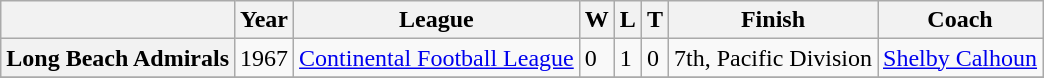<table class="wikitable">
<tr>
<th></th>
<th>Year</th>
<th>League</th>
<th>W</th>
<th>L</th>
<th>T</th>
<th>Finish</th>
<th>Coach</th>
</tr>
<tr>
<th>Long Beach Admirals</th>
<td>1967</td>
<td><a href='#'>Continental Football League</a></td>
<td>0</td>
<td>1</td>
<td>0</td>
<td>7th, Pacific Division</td>
<td><a href='#'>Shelby Calhoun</a></td>
</tr>
<tr>
</tr>
</table>
